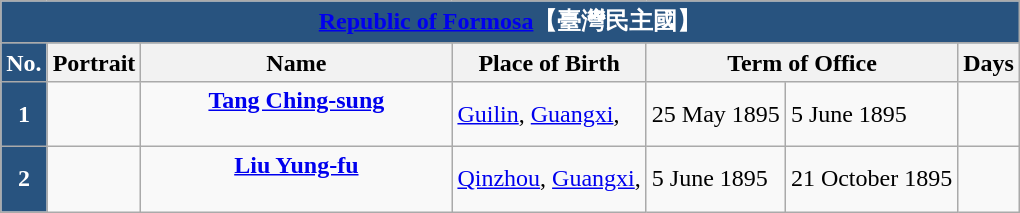<table class="wikitable">
<tr>
<th align=center style="background:#28537F; color:white;" colspan="7"> <a href='#'><span>Republic of Formosa</span></a>【臺灣民主國】</th>
</tr>
<tr>
<th align=center style="background:#28537F; color:white;">No.</th>
<th>Portrait</th>
<th width="200">Name<br><small></small></th>
<th>Place of Birth</th>
<th colspan="2">Term of Office</th>
<th>Days</th>
</tr>
<tr>
<td align=center style="background:#28537F; color:white;"><strong>1</strong></td>
<td></td>
<td align="center"><strong><a href='#'>Tang Ching-sung</a></strong><br><br><small></small></td>
<td><a href='#'>Guilin</a>, <a href='#'>Guangxi</a>, </td>
<td>25 May 1895<br><small></small></td>
<td>5 June 1895<br><small></small></td>
<td align="center"></td>
</tr>
<tr>
<td align=center style="background:#28537F; color:white;"><strong>2</strong></td>
<td></td>
<td align="center"><strong><a href='#'>Liu Yung-fu</a></strong><br><br><small></small></td>
<td><a href='#'>Qinzhou</a>, <a href='#'>Guangxi</a>, </td>
<td>5 June 1895<br><small></small></td>
<td>21 October 1895<br><small></small></td>
<td align="center"></td>
</tr>
</table>
